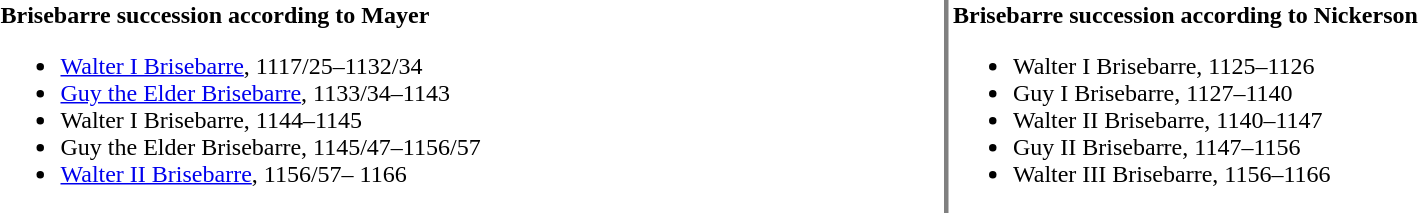<table border=0 width="100%">
<tr valign=top>
<td width="50%"><strong>Brisebarre succession according to Mayer</strong><br><ul><li><a href='#'>Walter I Brisebarre</a>, 1117/25–1132/34</li><li><a href='#'>Guy the Elder Brisebarre</a>, 1133/34–1143</li><li>Walter I Brisebarre, 1144–1145</li><li>Guy the Elder Brisebarre, 1145/47–1156/57</li><li><a href='#'>Walter II Brisebarre</a>, 1156/57– 1166</li></ul></td>
<td width="1" bgcolor="#808080" rowspan=3></td>
<td><strong>Brisebarre succession according to Nickerson</strong><br><ul><li>Walter I Brisebarre, 1125–1126</li><li>Guy I Brisebarre, 1127–1140</li><li>Walter II Brisebarre, 1140–1147</li><li>Guy II Brisebarre, 1147–1156</li><li>Walter III Brisebarre, 1156–1166</li></ul></td>
</tr>
</table>
